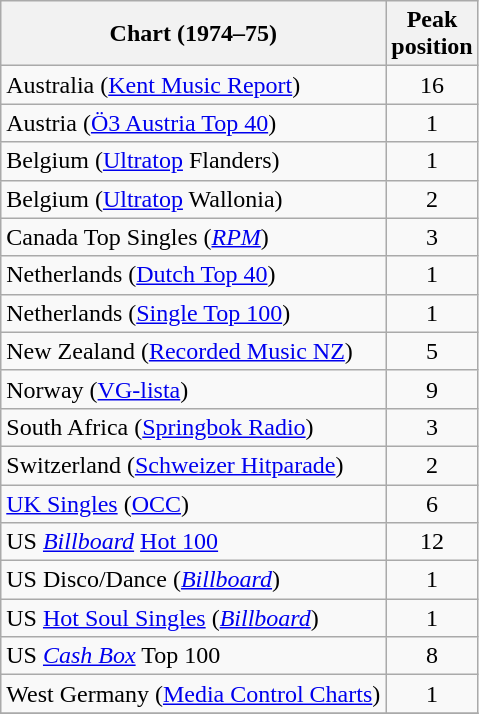<table class="wikitable sortable">
<tr>
<th>Chart (1974–75)</th>
<th>Peak<br>position</th>
</tr>
<tr>
<td>Australia (<a href='#'>Kent Music Report</a>)</td>
<td style="text-align:center;">16</td>
</tr>
<tr>
<td>Austria (<a href='#'>Ö3 Austria Top 40</a>)</td>
<td style="text-align:center;">1</td>
</tr>
<tr>
<td>Belgium (<a href='#'>Ultratop</a> Flanders)</td>
<td style="text-align:center;">1</td>
</tr>
<tr>
<td>Belgium (<a href='#'>Ultratop</a> Wallonia)</td>
<td style="text-align:center;">2</td>
</tr>
<tr>
<td>Canada Top Singles (<a href='#'><em>RPM</em></a>)</td>
<td style="text-align:center;">3</td>
</tr>
<tr>
<td>Netherlands (<a href='#'>Dutch Top 40</a>)</td>
<td style="text-align:center;">1</td>
</tr>
<tr>
<td>Netherlands (<a href='#'>Single Top 100</a>)</td>
<td style="text-align:center;">1</td>
</tr>
<tr>
<td>New Zealand (<a href='#'>Recorded Music NZ</a>)</td>
<td style="text-align:center;">5</td>
</tr>
<tr>
<td>Norway (<a href='#'>VG-lista</a>)</td>
<td style="text-align:center;">9</td>
</tr>
<tr>
<td>South Africa (<a href='#'>Springbok Radio</a>)</td>
<td align="center">3</td>
</tr>
<tr>
<td>Switzerland (<a href='#'>Schweizer Hitparade</a>)</td>
<td style="text-align:center;">2</td>
</tr>
<tr>
<td><a href='#'>UK Singles</a> (<a href='#'>OCC</a>)</td>
<td style="text-align:center;">6</td>
</tr>
<tr>
<td>US <em><a href='#'>Billboard</a></em> <a href='#'>Hot 100</a></td>
<td style="text-align:center;">12</td>
</tr>
<tr>
<td>US Disco/Dance (<em><a href='#'>Billboard</a></em>)</td>
<td style="text-align:center;">1</td>
</tr>
<tr>
<td>US <a href='#'>Hot Soul Singles</a> (<em><a href='#'>Billboard</a></em>)</td>
<td style="text-align:center;">1</td>
</tr>
<tr>
<td>US <a href='#'><em>Cash Box</em></a> Top 100</td>
<td style="text-align:center;">8</td>
</tr>
<tr>
<td>West Germany (<a href='#'>Media Control Charts</a>)</td>
<td style="text-align:center;">1</td>
</tr>
<tr>
</tr>
</table>
